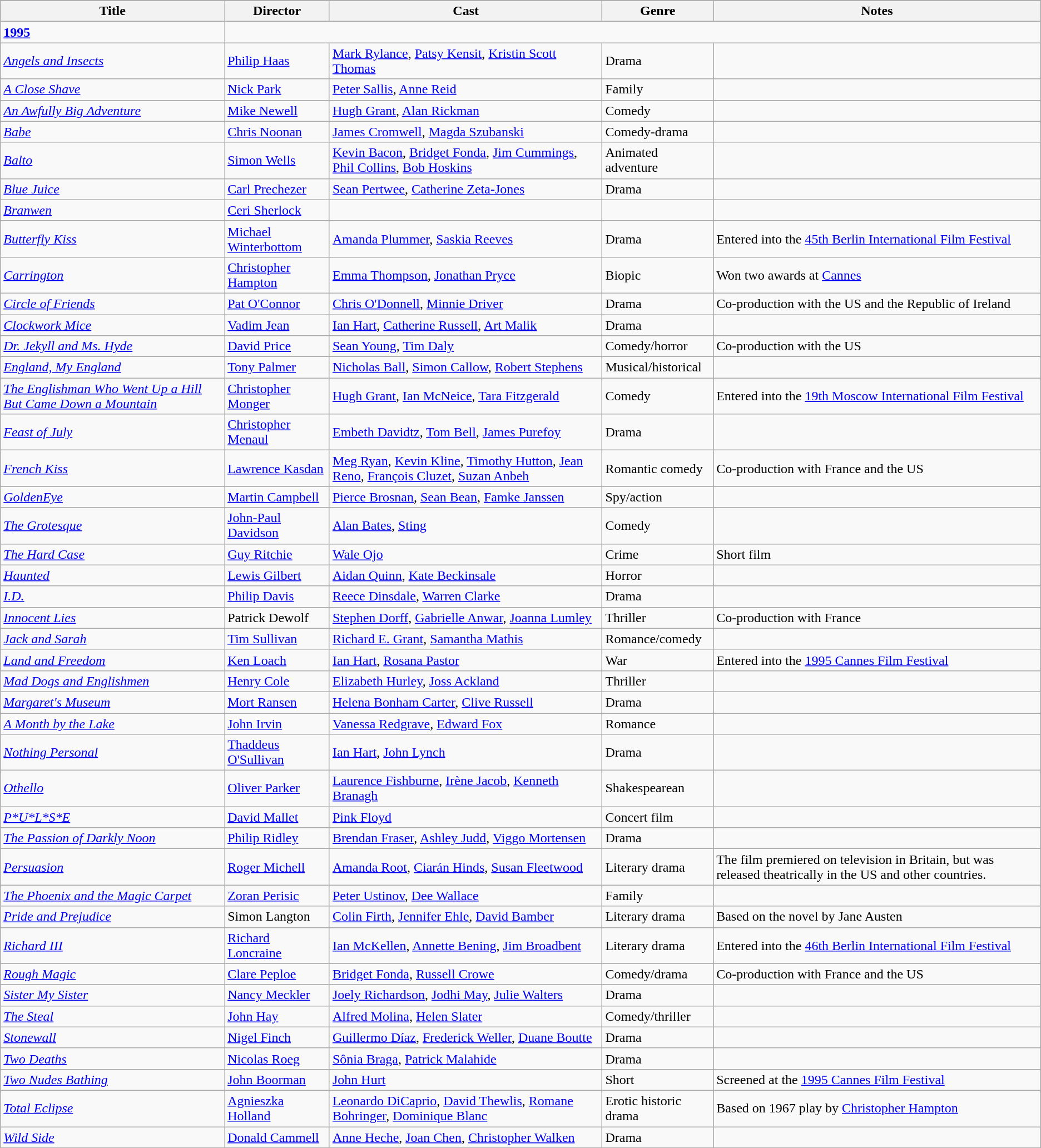<table class="wikitable">
<tr>
</tr>
<tr>
<th>Title</th>
<th>Director</th>
<th>Cast</th>
<th>Genre</th>
<th>Notes</th>
</tr>
<tr>
<td><strong><a href='#'>1995</a></strong></td>
</tr>
<tr>
<td><em><a href='#'>Angels and Insects</a></em></td>
<td><a href='#'>Philip Haas</a></td>
<td><a href='#'>Mark Rylance</a>, <a href='#'>Patsy Kensit</a>, <a href='#'>Kristin Scott Thomas</a></td>
<td>Drama</td>
<td></td>
</tr>
<tr>
<td><em><a href='#'>A Close Shave</a></em></td>
<td><a href='#'>Nick Park</a></td>
<td><a href='#'>Peter Sallis</a>, <a href='#'>Anne Reid</a></td>
<td>Family</td>
<td></td>
</tr>
<tr>
<td><em><a href='#'>An Awfully Big Adventure</a></em></td>
<td><a href='#'>Mike Newell</a></td>
<td><a href='#'>Hugh Grant</a>, <a href='#'>Alan Rickman</a></td>
<td>Comedy</td>
<td></td>
</tr>
<tr>
<td><em><a href='#'>Babe</a></em></td>
<td><a href='#'>Chris Noonan</a></td>
<td><a href='#'>James Cromwell</a>, <a href='#'>Magda Szubanski</a></td>
<td>Comedy-drama</td>
<td></td>
</tr>
<tr>
<td><em><a href='#'>Balto</a></em></td>
<td><a href='#'>Simon Wells</a></td>
<td><a href='#'>Kevin Bacon</a>, <a href='#'>Bridget Fonda</a>, <a href='#'>Jim Cummings</a>, <a href='#'>Phil Collins</a>, <a href='#'>Bob Hoskins</a></td>
<td>Animated adventure</td>
<td></td>
</tr>
<tr>
<td><em><a href='#'>Blue Juice</a></em></td>
<td><a href='#'>Carl Prechezer</a></td>
<td><a href='#'>Sean Pertwee</a>, <a href='#'>Catherine Zeta-Jones</a></td>
<td>Drama</td>
<td></td>
</tr>
<tr>
<td><em><a href='#'>Branwen</a></em></td>
<td><a href='#'>Ceri Sherlock</a></td>
<td></td>
<td></td>
<td></td>
</tr>
<tr>
<td><em><a href='#'>Butterfly Kiss</a></em></td>
<td><a href='#'>Michael Winterbottom</a></td>
<td><a href='#'>Amanda Plummer</a>, <a href='#'>Saskia Reeves</a></td>
<td>Drama</td>
<td>Entered into the <a href='#'>45th Berlin International Film Festival</a></td>
</tr>
<tr>
<td><em><a href='#'>Carrington</a></em></td>
<td><a href='#'>Christopher Hampton</a></td>
<td><a href='#'>Emma Thompson</a>, <a href='#'>Jonathan Pryce</a></td>
<td>Biopic</td>
<td>Won two awards at <a href='#'>Cannes</a></td>
</tr>
<tr>
<td><em><a href='#'>Circle of Friends</a></em></td>
<td><a href='#'>Pat O'Connor</a></td>
<td><a href='#'>Chris O'Donnell</a>, <a href='#'>Minnie Driver</a></td>
<td>Drama</td>
<td>Co-production with the US and the Republic of Ireland</td>
</tr>
<tr>
<td><em><a href='#'>Clockwork Mice</a></em></td>
<td><a href='#'>Vadim Jean</a></td>
<td><a href='#'>Ian Hart</a>, <a href='#'>Catherine Russell</a>, <a href='#'>Art Malik</a></td>
<td>Drama</td>
<td></td>
</tr>
<tr>
<td><em><a href='#'>Dr. Jekyll and Ms. Hyde</a></em></td>
<td><a href='#'>David Price</a></td>
<td><a href='#'>Sean Young</a>, <a href='#'>Tim Daly</a></td>
<td>Comedy/horror</td>
<td>Co-production with the US</td>
</tr>
<tr>
<td><em><a href='#'>England, My England</a></em></td>
<td><a href='#'>Tony Palmer</a></td>
<td><a href='#'>Nicholas Ball</a>, <a href='#'>Simon Callow</a>, <a href='#'>Robert Stephens</a></td>
<td>Musical/historical</td>
<td></td>
</tr>
<tr>
<td><em><a href='#'>The Englishman Who Went Up a Hill But Came Down a Mountain</a></em></td>
<td><a href='#'>Christopher Monger</a></td>
<td><a href='#'>Hugh Grant</a>, <a href='#'>Ian McNeice</a>, <a href='#'>Tara Fitzgerald</a></td>
<td>Comedy</td>
<td>Entered into the <a href='#'>19th Moscow International Film Festival</a></td>
</tr>
<tr>
<td><em><a href='#'>Feast of July</a></em></td>
<td><a href='#'>Christopher Menaul</a></td>
<td><a href='#'>Embeth Davidtz</a>, <a href='#'>Tom Bell</a>, <a href='#'>James Purefoy</a></td>
<td>Drama</td>
<td></td>
</tr>
<tr>
<td><em><a href='#'>French Kiss</a></em></td>
<td><a href='#'>Lawrence Kasdan</a></td>
<td><a href='#'>Meg Ryan</a>, <a href='#'>Kevin Kline</a>, <a href='#'>Timothy Hutton</a>, <a href='#'>Jean Reno</a>, <a href='#'>François Cluzet</a>, <a href='#'>Suzan Anbeh</a></td>
<td>Romantic comedy</td>
<td>Co-production with France and the US</td>
</tr>
<tr>
<td><em><a href='#'>GoldenEye</a></em></td>
<td><a href='#'>Martin Campbell</a></td>
<td><a href='#'>Pierce Brosnan</a>, <a href='#'>Sean Bean</a>, <a href='#'>Famke Janssen</a></td>
<td>Spy/action</td>
<td></td>
</tr>
<tr>
<td><em><a href='#'>The Grotesque</a></em></td>
<td><a href='#'>John-Paul Davidson</a></td>
<td><a href='#'>Alan Bates</a>, <a href='#'>Sting</a></td>
<td>Comedy</td>
<td></td>
</tr>
<tr>
<td><em><a href='#'>The Hard Case</a></em></td>
<td><a href='#'>Guy Ritchie</a></td>
<td><a href='#'>Wale Ojo</a></td>
<td>Crime</td>
<td>Short film</td>
</tr>
<tr>
<td><em><a href='#'>Haunted</a></em></td>
<td><a href='#'>Lewis Gilbert</a></td>
<td><a href='#'>Aidan Quinn</a>, <a href='#'>Kate Beckinsale</a></td>
<td>Horror</td>
<td></td>
</tr>
<tr>
<td><em><a href='#'>I.D.</a></em></td>
<td><a href='#'>Philip Davis</a></td>
<td><a href='#'>Reece Dinsdale</a>, <a href='#'>Warren Clarke</a></td>
<td>Drama</td>
<td></td>
</tr>
<tr>
<td><em><a href='#'>Innocent Lies</a></em></td>
<td>Patrick Dewolf</td>
<td><a href='#'>Stephen Dorff</a>, <a href='#'>Gabrielle Anwar</a>, <a href='#'>Joanna Lumley</a></td>
<td>Thriller</td>
<td>Co-production with France</td>
</tr>
<tr>
<td><em><a href='#'>Jack and Sarah</a></em></td>
<td><a href='#'>Tim Sullivan</a></td>
<td><a href='#'>Richard E. Grant</a>, <a href='#'>Samantha Mathis</a></td>
<td>Romance/comedy</td>
<td></td>
</tr>
<tr>
<td><em><a href='#'>Land and Freedom</a></em></td>
<td><a href='#'>Ken Loach</a></td>
<td><a href='#'>Ian Hart</a>, <a href='#'>Rosana Pastor</a></td>
<td>War</td>
<td>Entered into the <a href='#'>1995 Cannes Film Festival</a></td>
</tr>
<tr>
<td><em><a href='#'>Mad Dogs and Englishmen</a></em></td>
<td><a href='#'>Henry Cole</a></td>
<td><a href='#'>Elizabeth Hurley</a>, <a href='#'>Joss Ackland</a></td>
<td>Thriller</td>
<td></td>
</tr>
<tr>
<td><em><a href='#'>Margaret's Museum</a></em></td>
<td><a href='#'>Mort Ransen</a></td>
<td><a href='#'>Helena Bonham Carter</a>, <a href='#'>Clive Russell</a></td>
<td>Drama</td>
<td></td>
</tr>
<tr>
<td><em><a href='#'>A Month by the Lake</a></em></td>
<td><a href='#'>John Irvin</a></td>
<td><a href='#'>Vanessa Redgrave</a>, <a href='#'>Edward Fox</a></td>
<td>Romance</td>
<td></td>
</tr>
<tr>
<td><em><a href='#'>Nothing Personal</a></em></td>
<td><a href='#'>Thaddeus O'Sullivan</a></td>
<td><a href='#'>Ian Hart</a>, <a href='#'>John Lynch</a></td>
<td>Drama</td>
<td></td>
</tr>
<tr>
<td><em><a href='#'>Othello</a></em></td>
<td><a href='#'>Oliver Parker</a></td>
<td><a href='#'>Laurence Fishburne</a>, <a href='#'>Irène Jacob</a>, <a href='#'>Kenneth Branagh</a></td>
<td>Shakespearean</td>
<td></td>
</tr>
<tr>
<td><em><a href='#'>P*U*L*S*E</a></em></td>
<td><a href='#'>David Mallet</a></td>
<td><a href='#'>Pink Floyd</a></td>
<td>Concert film</td>
<td></td>
</tr>
<tr>
<td><em><a href='#'>The Passion of Darkly Noon</a></em></td>
<td><a href='#'>Philip Ridley</a></td>
<td><a href='#'>Brendan Fraser</a>, <a href='#'>Ashley Judd</a>, <a href='#'>Viggo Mortensen</a></td>
<td>Drama</td>
<td></td>
</tr>
<tr>
<td><em><a href='#'>Persuasion</a></em></td>
<td><a href='#'>Roger Michell</a></td>
<td><a href='#'>Amanda Root</a>, <a href='#'>Ciarán Hinds</a>, <a href='#'>Susan Fleetwood</a></td>
<td>Literary drama</td>
<td>The film premiered on television in Britain, but was released theatrically in the US and other countries.</td>
</tr>
<tr>
<td><em><a href='#'>The Phoenix and the Magic Carpet</a></em></td>
<td><a href='#'>Zoran Perisic</a></td>
<td><a href='#'>Peter Ustinov</a>, <a href='#'>Dee Wallace</a></td>
<td>Family</td>
<td></td>
</tr>
<tr>
<td><em><a href='#'>Pride and Prejudice</a></em></td>
<td>Simon Langton</td>
<td><a href='#'>Colin Firth</a>, <a href='#'>Jennifer Ehle</a>, <a href='#'>David Bamber</a></td>
<td>Literary drama</td>
<td>Based on the novel by Jane Austen</td>
</tr>
<tr>
<td><em><a href='#'>Richard III</a></em></td>
<td><a href='#'>Richard Loncraine</a></td>
<td><a href='#'>Ian McKellen</a>, <a href='#'>Annette Bening</a>, <a href='#'>Jim Broadbent</a></td>
<td>Literary drama</td>
<td>Entered into the <a href='#'>46th Berlin International Film Festival</a></td>
</tr>
<tr>
<td><em><a href='#'>Rough Magic</a></em></td>
<td><a href='#'>Clare Peploe</a></td>
<td><a href='#'>Bridget Fonda</a>, <a href='#'>Russell Crowe</a></td>
<td>Comedy/drama</td>
<td>Co-production with France and the US</td>
</tr>
<tr>
<td><em><a href='#'>Sister My Sister</a></em></td>
<td><a href='#'>Nancy Meckler</a></td>
<td><a href='#'>Joely Richardson</a>, <a href='#'>Jodhi May</a>, <a href='#'>Julie Walters</a></td>
<td>Drama</td>
<td></td>
</tr>
<tr>
<td><em><a href='#'>The Steal</a></em></td>
<td><a href='#'>John Hay</a></td>
<td><a href='#'>Alfred Molina</a>, <a href='#'>Helen Slater</a></td>
<td>Comedy/thriller</td>
<td></td>
</tr>
<tr>
<td><em><a href='#'>Stonewall</a></em></td>
<td><a href='#'>Nigel Finch</a></td>
<td><a href='#'>Guillermo Díaz</a>, <a href='#'>Frederick Weller</a>, <a href='#'>Duane Boutte</a></td>
<td>Drama</td>
<td></td>
</tr>
<tr>
<td><em><a href='#'>Two Deaths</a></em></td>
<td><a href='#'>Nicolas Roeg</a></td>
<td><a href='#'>Sônia Braga</a>, <a href='#'>Patrick Malahide</a></td>
<td>Drama</td>
<td></td>
</tr>
<tr>
<td><em><a href='#'>Two Nudes Bathing</a></em></td>
<td><a href='#'>John Boorman</a></td>
<td><a href='#'>John Hurt</a></td>
<td>Short</td>
<td>Screened at the <a href='#'>1995 Cannes Film Festival</a></td>
</tr>
<tr>
<td><em><a href='#'>Total Eclipse</a></em></td>
<td><a href='#'>Agnieszka Holland</a></td>
<td><a href='#'>Leonardo DiCaprio</a>, <a href='#'>David Thewlis</a>, <a href='#'>Romane Bohringer</a>, <a href='#'>Dominique Blanc</a></td>
<td>Erotic historic drama</td>
<td>Based on 1967 play by <a href='#'>Christopher Hampton</a></td>
</tr>
<tr>
<td><em><a href='#'>Wild Side</a></em></td>
<td><a href='#'>Donald Cammell</a></td>
<td><a href='#'>Anne Heche</a>, <a href='#'>Joan Chen</a>, <a href='#'>Christopher Walken</a></td>
<td>Drama</td>
<td></td>
</tr>
<tr>
</tr>
</table>
